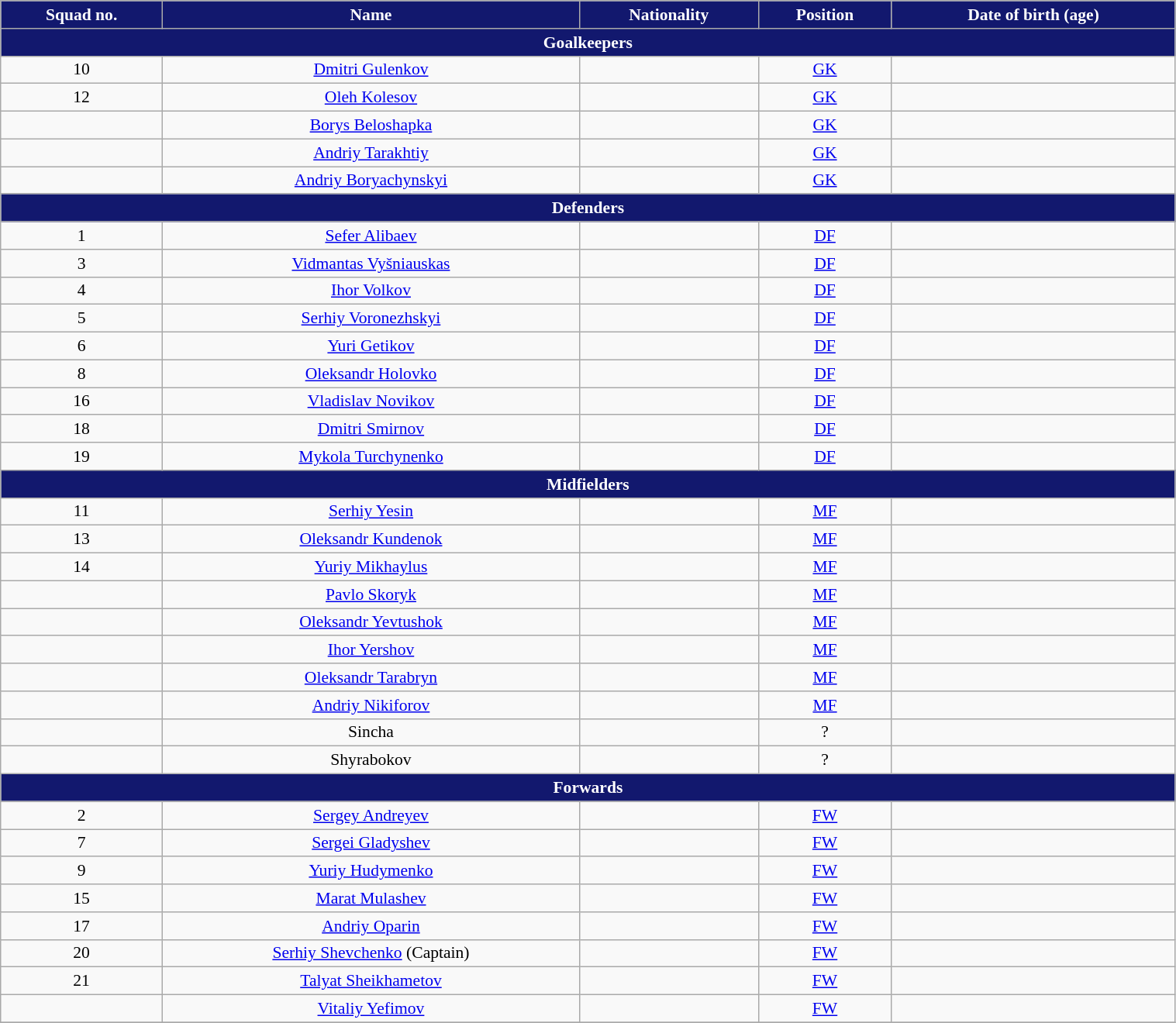<table class="wikitable" style="text-align:center; font-size:90%; width:80%">
<tr>
<th style="background:#12186E; color:white; text-align:center">Squad no.</th>
<th style="background:#12186E; color:white; text-align:center">Name</th>
<th style="background:#12186E; color:white; text-align:center">Nationality</th>
<th style="background:#12186E; color:white; text-align:center">Position</th>
<th style="background:#12186E; color:white; text-align:center">Date of birth (age)</th>
</tr>
<tr>
<th colspan="6" style="background:#12186E; color:white; bordercolor=red; text-align:center">Goalkeepers</th>
</tr>
<tr>
<td>10</td>
<td><a href='#'>Dmitri Gulenkov</a></td>
<td></td>
<td><a href='#'>GK</a></td>
<td></td>
</tr>
<tr>
<td>12</td>
<td><a href='#'>Oleh Kolesov</a></td>
<td></td>
<td><a href='#'>GK</a></td>
<td></td>
</tr>
<tr>
<td></td>
<td><a href='#'>Borys Beloshapka</a></td>
<td></td>
<td><a href='#'>GK</a></td>
<td></td>
</tr>
<tr>
<td></td>
<td><a href='#'>Andriy Tarakhtiy</a></td>
<td></td>
<td><a href='#'>GK</a></td>
<td></td>
</tr>
<tr>
<td></td>
<td><a href='#'>Andriy Boryachynskyi</a></td>
<td></td>
<td><a href='#'>GK</a></td>
<td></td>
</tr>
<tr>
<th colspan="6" style="background:#12186E; color:white; text-align:center">Defenders</th>
</tr>
<tr>
<td>1</td>
<td><a href='#'>Sefer Alibaev</a></td>
<td></td>
<td><a href='#'>DF</a></td>
<td></td>
</tr>
<tr>
<td>3</td>
<td><a href='#'>Vidmantas Vyšniauskas</a></td>
<td></td>
<td><a href='#'>DF</a></td>
<td></td>
</tr>
<tr>
<td>4</td>
<td><a href='#'>Ihor Volkov</a></td>
<td></td>
<td><a href='#'>DF</a></td>
<td></td>
</tr>
<tr>
<td>5</td>
<td><a href='#'>Serhiy Voronezhskyi</a></td>
<td></td>
<td><a href='#'>DF</a></td>
<td></td>
</tr>
<tr>
<td>6</td>
<td><a href='#'>Yuri Getikov</a></td>
<td></td>
<td><a href='#'>DF</a></td>
<td></td>
</tr>
<tr>
<td>8</td>
<td><a href='#'>Oleksandr Holovko</a></td>
<td></td>
<td><a href='#'>DF</a></td>
<td></td>
</tr>
<tr>
<td>16</td>
<td><a href='#'>Vladislav Novikov</a></td>
<td></td>
<td><a href='#'>DF</a></td>
<td></td>
</tr>
<tr>
<td>18</td>
<td><a href='#'>Dmitri Smirnov</a></td>
<td></td>
<td><a href='#'>DF</a></td>
<td></td>
</tr>
<tr>
<td>19</td>
<td><a href='#'>Mykola Turchynenko</a></td>
<td></td>
<td><a href='#'>DF</a></td>
<td></td>
</tr>
<tr>
<th colspan="6" style="background:#12186E; color:white; text-align:center">Midfielders</th>
</tr>
<tr>
<td>11</td>
<td><a href='#'>Serhiy Yesin</a></td>
<td></td>
<td><a href='#'>MF</a></td>
<td></td>
</tr>
<tr>
<td>13</td>
<td><a href='#'>Oleksandr Kundenok</a></td>
<td></td>
<td><a href='#'>MF</a></td>
<td></td>
</tr>
<tr>
<td>14</td>
<td><a href='#'>Yuriy Mikhaylus</a></td>
<td></td>
<td><a href='#'>MF</a></td>
<td></td>
</tr>
<tr>
<td></td>
<td><a href='#'>Pavlo Skoryk</a></td>
<td></td>
<td><a href='#'>MF</a></td>
<td></td>
</tr>
<tr>
<td></td>
<td><a href='#'>Oleksandr Yevtushok</a></td>
<td></td>
<td><a href='#'>MF</a></td>
<td></td>
</tr>
<tr>
<td></td>
<td><a href='#'>Ihor Yershov</a></td>
<td></td>
<td><a href='#'>MF</a></td>
<td></td>
</tr>
<tr>
<td></td>
<td><a href='#'>Oleksandr Tarabryn</a></td>
<td></td>
<td><a href='#'>MF</a></td>
<td></td>
</tr>
<tr>
<td></td>
<td><a href='#'>Andriy Nikiforov</a></td>
<td></td>
<td><a href='#'>MF</a></td>
<td></td>
</tr>
<tr>
<td></td>
<td>Sincha</td>
<td></td>
<td>?</td>
<td></td>
</tr>
<tr>
<td></td>
<td>Shyrabokov</td>
<td></td>
<td>?</td>
<td></td>
</tr>
<tr>
<th colspan="7" style="background:#12186E; color:white; text-align:center">Forwards</th>
</tr>
<tr>
<td>2</td>
<td><a href='#'>Sergey Andreyev</a></td>
<td></td>
<td><a href='#'>FW</a></td>
<td></td>
</tr>
<tr>
<td>7</td>
<td><a href='#'>Sergei Gladyshev</a></td>
<td></td>
<td><a href='#'>FW</a></td>
<td></td>
</tr>
<tr>
<td>9</td>
<td><a href='#'>Yuriy Hudymenko</a></td>
<td></td>
<td><a href='#'>FW</a></td>
<td></td>
</tr>
<tr>
<td>15</td>
<td><a href='#'>Marat Mulashev</a></td>
<td></td>
<td><a href='#'>FW</a></td>
<td></td>
</tr>
<tr>
<td>17</td>
<td><a href='#'>Andriy Oparin</a></td>
<td></td>
<td><a href='#'>FW</a></td>
<td></td>
</tr>
<tr>
<td>20</td>
<td><a href='#'>Serhiy Shevchenko</a> (Captain)</td>
<td></td>
<td><a href='#'>FW</a></td>
<td></td>
</tr>
<tr>
<td>21</td>
<td><a href='#'>Talyat Sheikhametov</a></td>
<td></td>
<td><a href='#'>FW</a></td>
<td></td>
</tr>
<tr>
<td></td>
<td><a href='#'>Vitaliy Yefimov</a></td>
<td></td>
<td><a href='#'>FW</a></td>
<td></td>
</tr>
<tr>
</tr>
</table>
